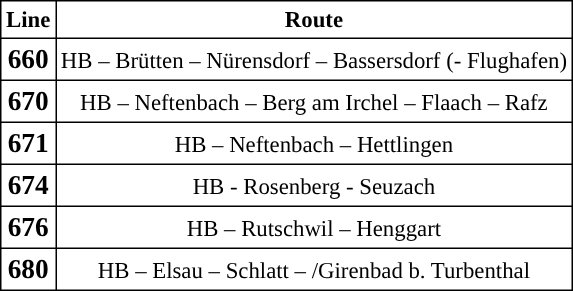<table border="1" cellspacing="0" cellpadding="3" style="border-collapse:collapse; font-size:95%; margin-left:10px; margin-bottom:5px;">
<tr>
<th>Line</th>
<th>Route</th>
</tr>
<tr align=center>
<td><big><strong>660</strong></big></td>
<td>HB – Brütten – Nürensdorf – Bassersdorf (- Flughafen)</td>
</tr>
<tr align=center>
<td><big><strong>670</strong></big></td>
<td>HB – Neftenbach – Berg am Irchel – Flaach – Rafz</td>
</tr>
<tr align=center>
<td><big><strong>671</strong></big></td>
<td>HB – Neftenbach – Hettlingen</td>
</tr>
<tr align=center>
<td><big><strong>674</strong></big></td>
<td>HB - Rosenberg - Seuzach</td>
</tr>
<tr align=center>
<td><big><strong>676</strong></big></td>
<td>HB – Rutschwil – Henggart</td>
</tr>
<tr align=center>
<td><big><strong>680</strong></big></td>
<td>HB – Elsau – Schlatt – /Girenbad b. Turbenthal</td>
</tr>
</table>
